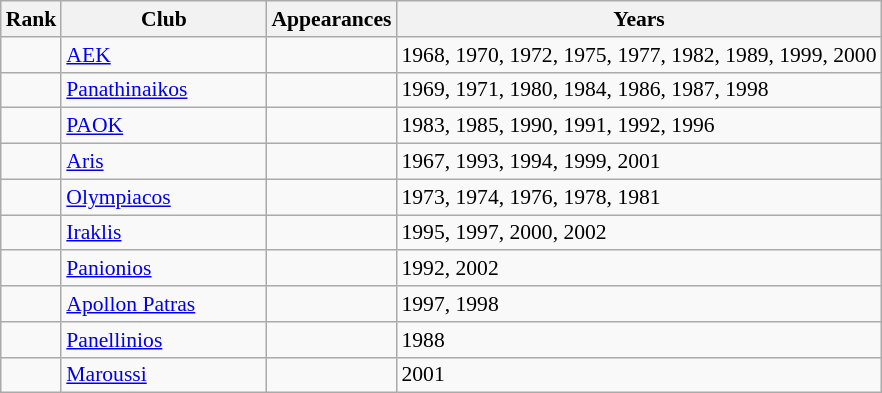<table class="wikitable" style="font-size:90%">
<tr>
<th>Rank</th>
<th width=130>Club</th>
<th>Appearances</th>
<th>Years</th>
</tr>
<tr>
<td></td>
<td><a href='#'>AEK</a></td>
<td></td>
<td>1968, 1970, 1972, 1975, 1977, 1982, 1989, 1999, 2000</td>
</tr>
<tr>
<td></td>
<td><a href='#'>Panathinaikos</a></td>
<td></td>
<td>1969, 1971, 1980, 1984, 1986, 1987, 1998</td>
</tr>
<tr>
<td></td>
<td><a href='#'>PAOK</a></td>
<td></td>
<td>1983, 1985, 1990, 1991, 1992, 1996</td>
</tr>
<tr>
<td></td>
<td><a href='#'>Aris</a></td>
<td></td>
<td>1967, 1993, 1994, 1999, 2001</td>
</tr>
<tr>
<td></td>
<td><a href='#'>Olympiacos</a></td>
<td></td>
<td>1973, 1974, 1976, 1978, 1981</td>
</tr>
<tr>
<td></td>
<td><a href='#'>Iraklis</a></td>
<td></td>
<td>1995, 1997, 2000, 2002</td>
</tr>
<tr>
<td></td>
<td><a href='#'>Panionios</a></td>
<td></td>
<td>1992, 2002</td>
</tr>
<tr>
<td></td>
<td><a href='#'>Apollon Patras</a></td>
<td></td>
<td>1997, 1998</td>
</tr>
<tr>
<td></td>
<td><a href='#'>Panellinios</a></td>
<td></td>
<td>1988</td>
</tr>
<tr>
<td></td>
<td><a href='#'>Maroussi</a></td>
<td></td>
<td>2001</td>
</tr>
</table>
